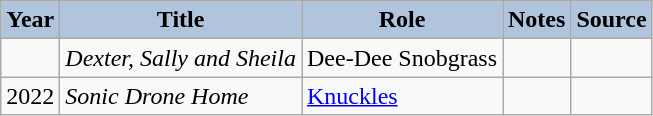<table class="wikitable sortable mw-collapsible plainrowheaders" style="width=95%;">
<tr>
<th style="background:#b0c4de;" scope="col">Year</th>
<th style="background:#b0c4de;" scope="col">Title</th>
<th style="background:#b0c4de;" scope="col">Role</th>
<th style="background:#b0c4de;" scope="col" class="unsortable">Notes</th>
<th style="background:#b0c4de;" scope="col" class="unsortable">Source</th>
</tr>
<tr>
<td></td>
<td><em>Dexter, Sally and Sheila</em></td>
<td>Dee-Dee Snobgrass</td>
<td></td>
<td></td>
</tr>
<tr>
<td>2022</td>
<td><em>Sonic Drone Home</em></td>
<td><a href='#'>Knuckles</a></td>
<td></td>
<td></td>
</tr>
</table>
